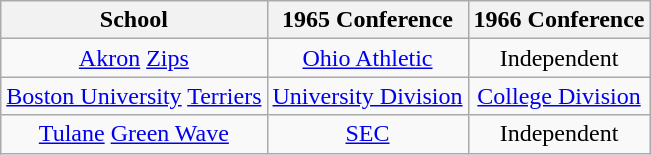<table class="wikitable sortable">
<tr>
<th>School</th>
<th>1965 Conference</th>
<th>1966 Conference</th>
</tr>
<tr style="text-align:center;">
<td><a href='#'>Akron</a> <a href='#'>Zips</a></td>
<td><a href='#'>Ohio Athletic</a></td>
<td>Independent</td>
</tr>
<tr style="text-align:center;">
<td><a href='#'>Boston University</a> <a href='#'>Terriers</a></td>
<td><a href='#'>University Division</a></td>
<td><a href='#'>College Division</a></td>
</tr>
<tr style="text-align:center;">
<td><a href='#'>Tulane</a> <a href='#'>Green Wave</a></td>
<td><a href='#'>SEC</a></td>
<td>Independent</td>
</tr>
</table>
